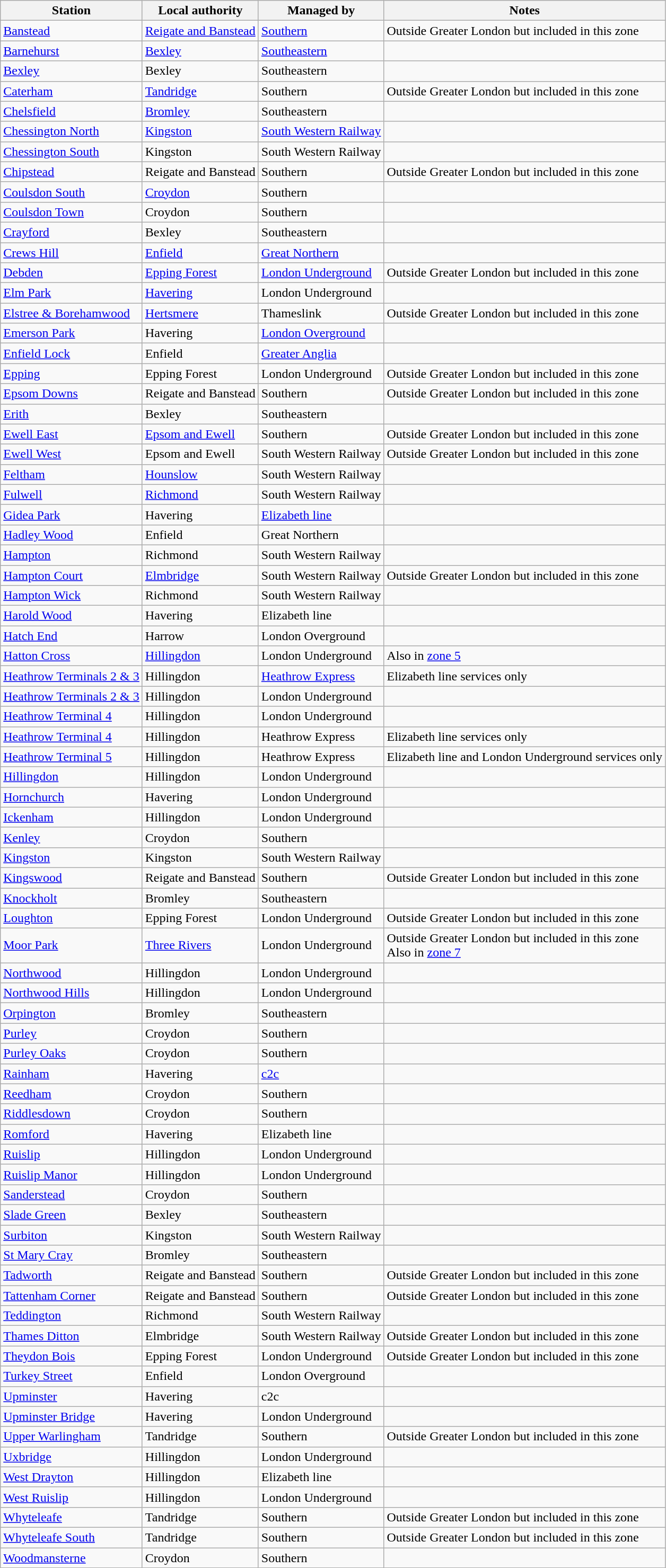<table class="wikitable sortable">
<tr>
<th>Station</th>
<th>Local authority</th>
<th>Managed by</th>
<th>Notes</th>
</tr>
<tr>
<td><a href='#'>Banstead</a></td>
<td><a href='#'>Reigate and Banstead</a></td>
<td><a href='#'>Southern</a></td>
<td>Outside Greater London but included in this zone</td>
</tr>
<tr>
<td><a href='#'>Barnehurst</a></td>
<td><a href='#'>Bexley</a></td>
<td><a href='#'>Southeastern</a></td>
<td></td>
</tr>
<tr>
<td><a href='#'>Bexley</a></td>
<td>Bexley</td>
<td>Southeastern</td>
<td></td>
</tr>
<tr>
<td><a href='#'>Caterham</a></td>
<td><a href='#'>Tandridge</a></td>
<td>Southern</td>
<td>Outside Greater London but included in this zone</td>
</tr>
<tr>
<td><a href='#'>Chelsfield</a></td>
<td><a href='#'>Bromley</a></td>
<td>Southeastern</td>
<td></td>
</tr>
<tr>
<td><a href='#'>Chessington North</a></td>
<td><a href='#'>Kingston</a></td>
<td><a href='#'>South Western Railway</a></td>
<td></td>
</tr>
<tr>
<td><a href='#'>Chessington South</a></td>
<td>Kingston</td>
<td>South Western Railway</td>
<td></td>
</tr>
<tr>
<td><a href='#'>Chipstead</a></td>
<td>Reigate and Banstead</td>
<td>Southern</td>
<td>Outside Greater London but included in this zone</td>
</tr>
<tr>
<td><a href='#'>Coulsdon South</a></td>
<td><a href='#'>Croydon</a></td>
<td>Southern</td>
<td></td>
</tr>
<tr>
<td><a href='#'>Coulsdon Town</a></td>
<td>Croydon</td>
<td>Southern</td>
<td></td>
</tr>
<tr>
<td><a href='#'>Crayford</a></td>
<td>Bexley</td>
<td>Southeastern</td>
<td></td>
</tr>
<tr>
<td><a href='#'>Crews Hill</a></td>
<td><a href='#'>Enfield</a></td>
<td><a href='#'>Great Northern</a></td>
<td></td>
</tr>
<tr>
<td><a href='#'>Debden</a></td>
<td><a href='#'>Epping Forest</a></td>
<td><a href='#'>London Underground</a></td>
<td>Outside Greater London but included in this zone</td>
</tr>
<tr>
<td><a href='#'>Elm Park</a></td>
<td><a href='#'>Havering</a></td>
<td>London Underground</td>
<td></td>
</tr>
<tr>
<td><a href='#'>Elstree & Borehamwood</a></td>
<td><a href='#'>Hertsmere</a></td>
<td>Thameslink</td>
<td>Outside Greater London but included in this zone</td>
</tr>
<tr>
<td><a href='#'>Emerson Park</a></td>
<td>Havering</td>
<td><a href='#'>London Overground</a></td>
<td></td>
</tr>
<tr>
<td><a href='#'>Enfield Lock</a></td>
<td>Enfield</td>
<td><a href='#'>Greater Anglia</a></td>
<td></td>
</tr>
<tr>
<td><a href='#'>Epping</a></td>
<td>Epping Forest</td>
<td>London Underground</td>
<td>Outside Greater London but included in this zone</td>
</tr>
<tr>
<td><a href='#'>Epsom Downs</a></td>
<td>Reigate and Banstead</td>
<td>Southern</td>
<td>Outside Greater London but included in this zone</td>
</tr>
<tr>
<td><a href='#'>Erith</a></td>
<td>Bexley</td>
<td>Southeastern</td>
<td></td>
</tr>
<tr>
<td><a href='#'>Ewell East</a></td>
<td><a href='#'>Epsom and Ewell</a></td>
<td>Southern</td>
<td>Outside Greater London but included in this zone</td>
</tr>
<tr>
<td><a href='#'>Ewell West</a></td>
<td>Epsom and Ewell</td>
<td>South Western Railway</td>
<td>Outside Greater London but included in this zone</td>
</tr>
<tr>
<td><a href='#'>Feltham</a></td>
<td><a href='#'>Hounslow</a></td>
<td>South Western Railway</td>
<td></td>
</tr>
<tr>
<td><a href='#'>Fulwell</a></td>
<td><a href='#'>Richmond</a></td>
<td>South Western Railway</td>
<td></td>
</tr>
<tr>
<td><a href='#'>Gidea Park</a></td>
<td>Havering</td>
<td><a href='#'>Elizabeth line</a></td>
<td></td>
</tr>
<tr>
<td><a href='#'>Hadley Wood</a></td>
<td>Enfield</td>
<td>Great Northern</td>
<td></td>
</tr>
<tr>
<td><a href='#'>Hampton</a></td>
<td>Richmond</td>
<td>South Western Railway</td>
<td></td>
</tr>
<tr>
<td><a href='#'>Hampton Court</a></td>
<td><a href='#'>Elmbridge</a></td>
<td>South Western Railway</td>
<td>Outside Greater London but included in this zone</td>
</tr>
<tr>
<td><a href='#'>Hampton Wick</a></td>
<td>Richmond</td>
<td>South Western Railway</td>
<td></td>
</tr>
<tr>
<td><a href='#'>Harold Wood</a></td>
<td>Havering</td>
<td>Elizabeth line</td>
<td></td>
</tr>
<tr>
<td><a href='#'>Hatch End</a></td>
<td>Harrow</td>
<td>London Overground</td>
<td></td>
</tr>
<tr>
<td><a href='#'>Hatton Cross</a></td>
<td><a href='#'>Hillingdon</a></td>
<td>London Underground</td>
<td>Also in <a href='#'>zone 5</a></td>
</tr>
<tr>
<td><a href='#'>Heathrow Terminals 2 & 3</a></td>
<td>Hillingdon</td>
<td><a href='#'>Heathrow Express</a></td>
<td>Elizabeth line services only</td>
</tr>
<tr>
<td><a href='#'>Heathrow Terminals 2 & 3</a></td>
<td>Hillingdon</td>
<td>London Underground</td>
<td></td>
</tr>
<tr>
<td><a href='#'>Heathrow Terminal 4</a></td>
<td>Hillingdon</td>
<td>London Underground</td>
<td></td>
</tr>
<tr>
<td><a href='#'>Heathrow Terminal 4</a></td>
<td>Hillingdon</td>
<td>Heathrow Express</td>
<td>Elizabeth line services only</td>
</tr>
<tr>
<td><a href='#'>Heathrow Terminal 5</a></td>
<td>Hillingdon</td>
<td>Heathrow Express</td>
<td>Elizabeth line and London Underground services only</td>
</tr>
<tr>
<td><a href='#'>Hillingdon</a></td>
<td>Hillingdon</td>
<td>London Underground</td>
<td></td>
</tr>
<tr>
<td><a href='#'>Hornchurch</a></td>
<td>Havering</td>
<td>London Underground</td>
<td></td>
</tr>
<tr>
<td><a href='#'>Ickenham</a></td>
<td>Hillingdon</td>
<td>London Underground</td>
<td></td>
</tr>
<tr>
<td><a href='#'>Kenley</a></td>
<td>Croydon</td>
<td>Southern</td>
<td></td>
</tr>
<tr>
<td><a href='#'>Kingston</a></td>
<td>Kingston</td>
<td>South Western Railway</td>
<td></td>
</tr>
<tr>
<td><a href='#'>Kingswood</a></td>
<td>Reigate and Banstead</td>
<td>Southern</td>
<td>Outside Greater London but included in this zone</td>
</tr>
<tr>
<td><a href='#'>Knockholt</a></td>
<td>Bromley</td>
<td>Southeastern</td>
<td></td>
</tr>
<tr>
<td><a href='#'>Loughton</a></td>
<td>Epping Forest</td>
<td>London Underground</td>
<td>Outside Greater London but included in this zone</td>
</tr>
<tr>
<td><a href='#'>Moor Park</a></td>
<td><a href='#'>Three Rivers</a></td>
<td>London Underground</td>
<td>Outside Greater London but included in this zone<br>Also in <a href='#'>zone 7</a></td>
</tr>
<tr>
<td><a href='#'>Northwood</a></td>
<td>Hillingdon</td>
<td>London Underground</td>
<td></td>
</tr>
<tr>
<td><a href='#'>Northwood Hills</a></td>
<td>Hillingdon</td>
<td>London Underground</td>
<td></td>
</tr>
<tr>
<td><a href='#'>Orpington</a></td>
<td>Bromley</td>
<td>Southeastern</td>
<td></td>
</tr>
<tr>
<td><a href='#'>Purley</a></td>
<td>Croydon</td>
<td>Southern</td>
<td></td>
</tr>
<tr>
<td><a href='#'>Purley Oaks</a></td>
<td>Croydon</td>
<td>Southern</td>
<td></td>
</tr>
<tr>
<td><a href='#'>Rainham</a></td>
<td>Havering</td>
<td><a href='#'>c2c</a></td>
<td></td>
</tr>
<tr>
<td><a href='#'>Reedham</a></td>
<td>Croydon</td>
<td>Southern</td>
<td></td>
</tr>
<tr>
<td><a href='#'>Riddlesdown</a></td>
<td>Croydon</td>
<td>Southern</td>
<td></td>
</tr>
<tr>
<td><a href='#'>Romford</a></td>
<td>Havering</td>
<td>Elizabeth line</td>
<td></td>
</tr>
<tr>
<td><a href='#'>Ruislip</a></td>
<td>Hillingdon</td>
<td>London Underground</td>
<td></td>
</tr>
<tr>
<td><a href='#'>Ruislip Manor</a></td>
<td>Hillingdon</td>
<td>London Underground</td>
<td></td>
</tr>
<tr>
<td><a href='#'>Sanderstead</a></td>
<td>Croydon</td>
<td>Southern</td>
<td></td>
</tr>
<tr>
<td><a href='#'>Slade Green</a></td>
<td>Bexley</td>
<td>Southeastern</td>
<td></td>
</tr>
<tr>
<td><a href='#'>Surbiton</a></td>
<td>Kingston</td>
<td>South Western Railway</td>
<td></td>
</tr>
<tr>
<td><a href='#'>St Mary Cray</a></td>
<td>Bromley</td>
<td>Southeastern</td>
<td></td>
</tr>
<tr>
<td><a href='#'>Tadworth</a></td>
<td>Reigate and Banstead</td>
<td>Southern</td>
<td>Outside Greater London but included in this zone</td>
</tr>
<tr>
<td><a href='#'>Tattenham Corner</a></td>
<td>Reigate and Banstead</td>
<td>Southern</td>
<td>Outside Greater London but included in this zone</td>
</tr>
<tr>
<td><a href='#'>Teddington</a></td>
<td>Richmond</td>
<td>South Western Railway</td>
<td></td>
</tr>
<tr>
<td><a href='#'>Thames Ditton</a></td>
<td>Elmbridge</td>
<td>South Western Railway</td>
<td>Outside Greater London but included in this zone</td>
</tr>
<tr>
<td><a href='#'>Theydon Bois</a></td>
<td>Epping Forest</td>
<td>London Underground</td>
<td>Outside Greater London but included in this zone</td>
</tr>
<tr>
<td><a href='#'>Turkey Street</a></td>
<td>Enfield</td>
<td>London Overground</td>
<td></td>
</tr>
<tr>
<td><a href='#'>Upminster</a></td>
<td>Havering</td>
<td>c2c</td>
<td></td>
</tr>
<tr>
<td><a href='#'>Upminster Bridge</a></td>
<td>Havering</td>
<td>London Underground</td>
<td></td>
</tr>
<tr>
<td><a href='#'>Upper Warlingham</a></td>
<td>Tandridge</td>
<td>Southern</td>
<td>Outside Greater London but included in this zone</td>
</tr>
<tr>
<td><a href='#'>Uxbridge</a></td>
<td>Hillingdon</td>
<td>London Underground</td>
<td></td>
</tr>
<tr>
<td><a href='#'>West Drayton</a></td>
<td>Hillingdon</td>
<td>Elizabeth line</td>
<td></td>
</tr>
<tr>
<td><a href='#'>West Ruislip</a></td>
<td>Hillingdon</td>
<td>London Underground</td>
<td></td>
</tr>
<tr>
<td><a href='#'>Whyteleafe</a></td>
<td>Tandridge</td>
<td>Southern</td>
<td>Outside Greater London but included in this zone</td>
</tr>
<tr>
<td><a href='#'>Whyteleafe South</a></td>
<td>Tandridge</td>
<td>Southern</td>
<td>Outside Greater London but included in this zone</td>
</tr>
<tr>
<td><a href='#'>Woodmansterne</a></td>
<td>Croydon</td>
<td>Southern</td>
<td></td>
</tr>
</table>
